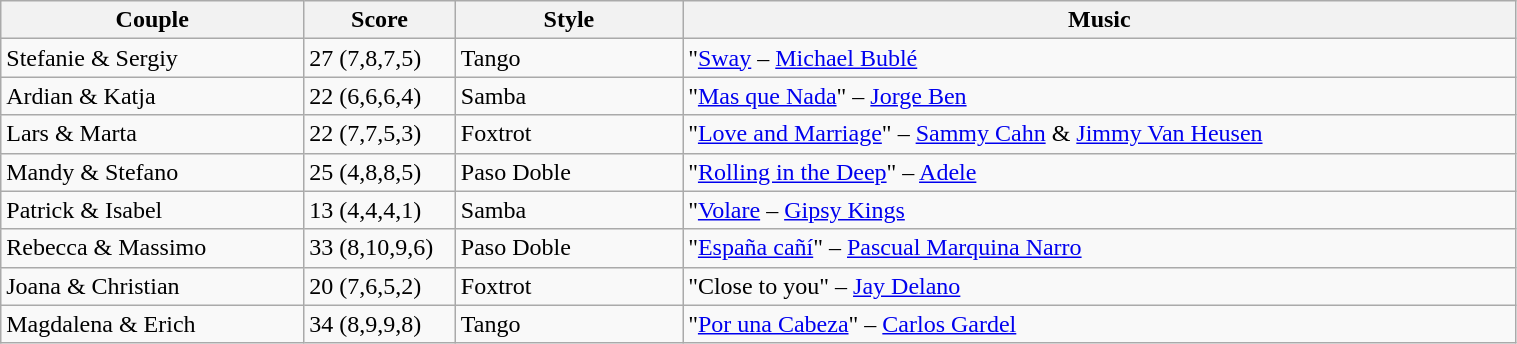<table class="wikitable" width="80%">
<tr>
<th width="20%">Couple</th>
<th width="10%">Score</th>
<th width="15%">Style</th>
<th width="60%">Music</th>
</tr>
<tr>
<td>Stefanie & Sergiy</td>
<td>27 (7,8,7,5)</td>
<td>Tango</td>
<td>"<a href='#'>Sway</a> – <a href='#'>Michael Bublé</a></td>
</tr>
<tr>
<td>Ardian & Katja</td>
<td>22 (6,6,6,4)</td>
<td>Samba</td>
<td>"<a href='#'>Mas que Nada</a>" – <a href='#'>Jorge Ben</a></td>
</tr>
<tr>
<td>Lars & Marta</td>
<td>22 (7,7,5,3)</td>
<td>Foxtrot</td>
<td>"<a href='#'>Love and Marriage</a>" – <a href='#'>Sammy Cahn</a> & <a href='#'>Jimmy Van Heusen</a></td>
</tr>
<tr>
<td>Mandy & Stefano</td>
<td>25 (4,8,8,5)</td>
<td>Paso Doble</td>
<td>"<a href='#'>Rolling in the Deep</a>" – <a href='#'>Adele</a></td>
</tr>
<tr>
<td>Patrick & Isabel</td>
<td>13 (4,4,4,1)</td>
<td>Samba</td>
<td>"<a href='#'>Volare</a> – <a href='#'>Gipsy Kings</a></td>
</tr>
<tr>
<td>Rebecca & Massimo</td>
<td>33 (8,10,9,6)</td>
<td>Paso Doble</td>
<td>"<a href='#'>España cañí</a>" – <a href='#'>Pascual Marquina Narro</a></td>
</tr>
<tr>
<td>Joana & Christian</td>
<td>20 (7,6,5,2)</td>
<td>Foxtrot</td>
<td>"Close to you" – <a href='#'>Jay Delano</a></td>
</tr>
<tr>
<td>Magdalena & Erich</td>
<td>34 (8,9,9,8)</td>
<td>Tango</td>
<td>"<a href='#'>Por una Cabeza</a>" – <a href='#'>Carlos Gardel</a></td>
</tr>
</table>
